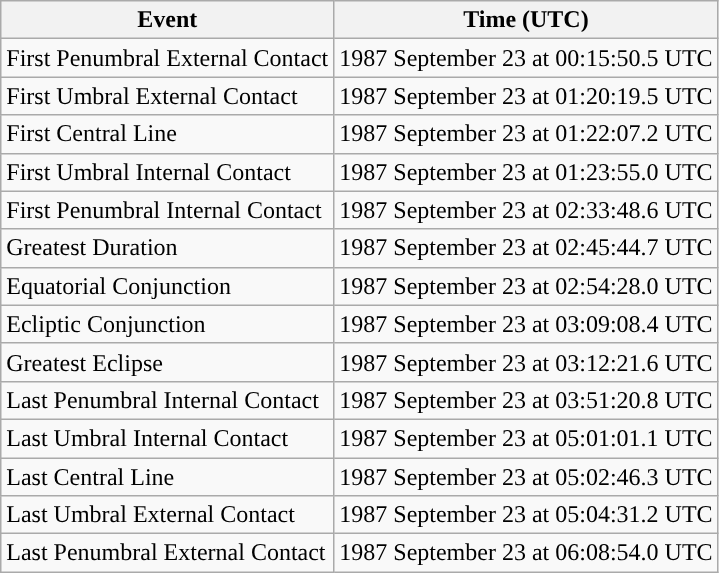<table class="wikitable">
<tr>
<th>Event</th>
<th>Time (UTC)</th>
</tr>
<tr>
<td>First Penumbral External Contact</td>
<td>1987 September 23 at 00:15:50.5 UTC</td>
</tr>
<tr>
<td>First Umbral External Contact</td>
<td>1987 September 23 at 01:20:19.5 UTC</td>
</tr>
<tr>
<td>First Central Line</td>
<td>1987 September 23 at 01:22:07.2 UTC</td>
</tr>
<tr>
<td>First Umbral Internal Contact</td>
<td>1987 September 23 at 01:23:55.0 UTC</td>
</tr>
<tr>
<td>First Penumbral Internal Contact</td>
<td>1987 September 23 at 02:33:48.6 UTC</td>
</tr>
<tr>
<td>Greatest Duration</td>
<td>1987 September 23 at 02:45:44.7 UTC</td>
</tr>
<tr>
<td>Equatorial Conjunction</td>
<td>1987 September 23 at 02:54:28.0 UTC</td>
</tr>
<tr>
<td>Ecliptic Conjunction</td>
<td>1987 September 23 at 03:09:08.4 UTC</td>
</tr>
<tr>
<td>Greatest Eclipse</td>
<td>1987 September 23 at 03:12:21.6 UTC</td>
</tr>
<tr>
<td>Last Penumbral Internal Contact</td>
<td>1987 September 23 at 03:51:20.8 UTC</td>
</tr>
<tr>
<td>Last Umbral Internal Contact</td>
<td>1987 September 23 at 05:01:01.1 UTC</td>
</tr>
<tr>
<td>Last Central Line</td>
<td>1987 September 23 at 05:02:46.3 UTC</td>
</tr>
<tr>
<td>Last Umbral External Contact</td>
<td>1987 September 23 at 05:04:31.2 UTC</td>
</tr>
<tr>
<td>Last Penumbral External Contact</td>
<td>1987 September 23 at 06:08:54.0 UTC</td>
</tr>
</table>
